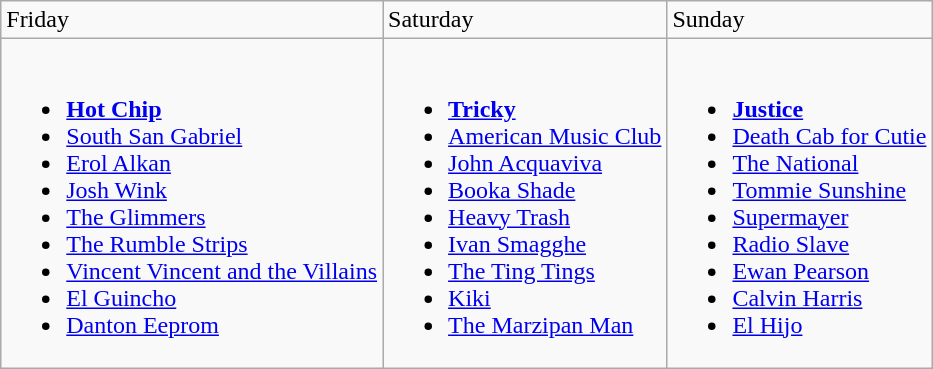<table class="wikitable">
<tr>
<td>Friday</td>
<td>Saturday</td>
<td>Sunday</td>
</tr>
<tr valign="top">
<td><br><ul><li><strong><a href='#'>Hot Chip</a></strong></li><li><a href='#'>South San Gabriel</a></li><li><a href='#'>Erol Alkan</a></li><li><a href='#'>Josh Wink</a></li><li><a href='#'>The Glimmers</a></li><li><a href='#'>The Rumble Strips</a></li><li><a href='#'>Vincent Vincent and the Villains</a></li><li><a href='#'>El Guincho</a></li><li><a href='#'>Danton Eeprom</a></li></ul></td>
<td><br><ul><li><strong><a href='#'>Tricky</a></strong></li><li><a href='#'>American Music Club</a></li><li><a href='#'>John Acquaviva</a></li><li><a href='#'>Booka Shade</a></li><li><a href='#'>Heavy Trash</a></li><li><a href='#'>Ivan Smagghe</a></li><li><a href='#'>The Ting Tings</a></li><li><a href='#'>Kiki</a></li><li><a href='#'>The Marzipan Man</a></li></ul></td>
<td><br><ul><li><strong><a href='#'>Justice</a></strong></li><li><a href='#'>Death Cab for Cutie</a></li><li><a href='#'>The National</a></li><li><a href='#'>Tommie Sunshine</a></li><li><a href='#'>Supermayer</a></li><li><a href='#'>Radio Slave</a></li><li><a href='#'>Ewan Pearson</a></li><li><a href='#'>Calvin Harris</a></li><li><a href='#'>El Hijo</a></li></ul></td>
</tr>
</table>
